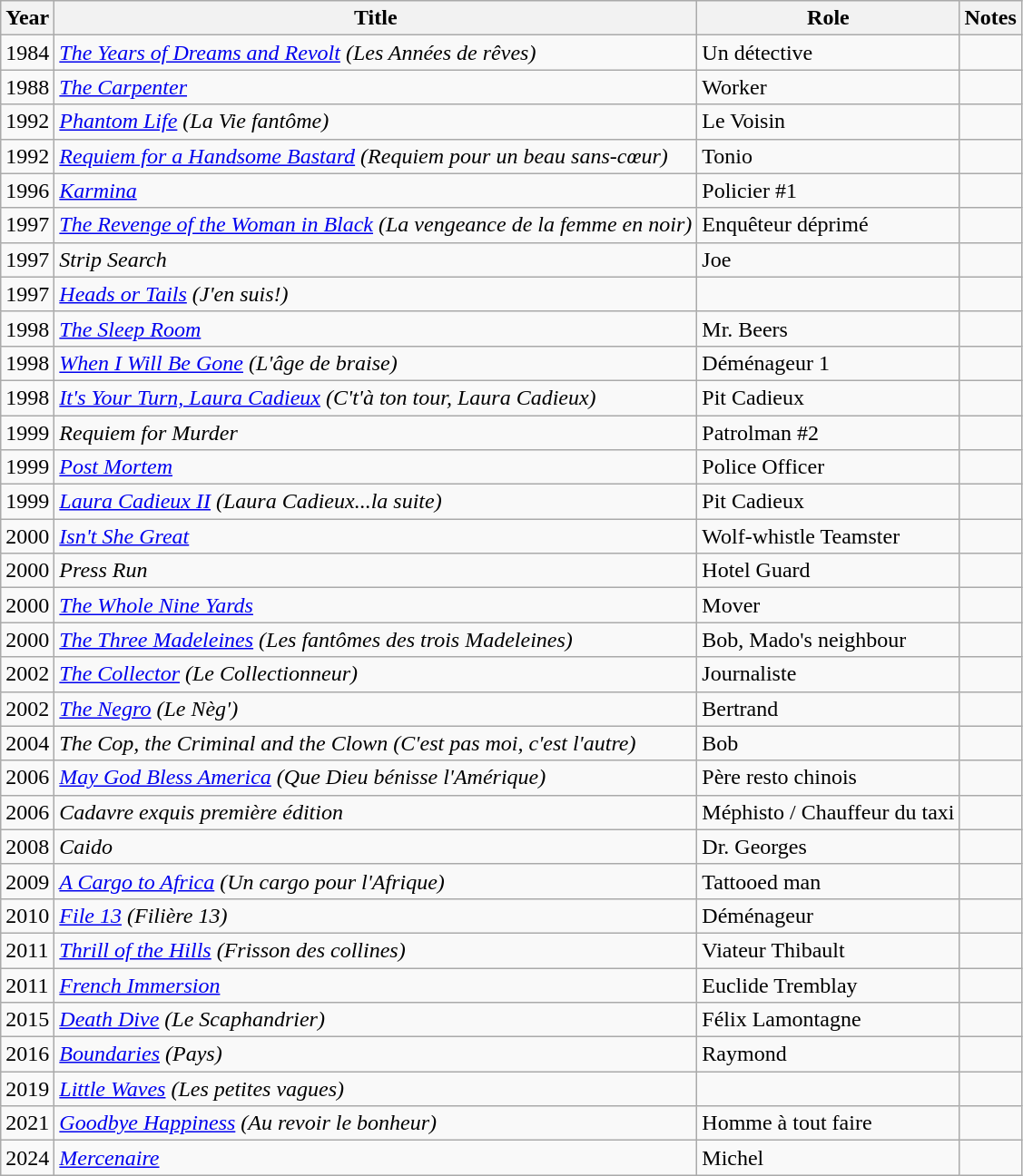<table class="wikitable sortable">
<tr>
<th>Year</th>
<th>Title</th>
<th>Role</th>
<th class="unsortable">Notes</th>
</tr>
<tr>
<td>1984</td>
<td data-sort-value="Years of Dreams and Revolt, The"><em><a href='#'>The Years of Dreams and Revolt</a> (Les Années de rêves)</em></td>
<td>Un détective</td>
<td></td>
</tr>
<tr>
<td>1988</td>
<td data-sort-value="Carpenter, The"><em><a href='#'>The Carpenter</a></em></td>
<td>Worker</td>
<td></td>
</tr>
<tr>
<td>1992</td>
<td><em><a href='#'>Phantom Life</a> (La Vie fantôme)</em></td>
<td>Le Voisin</td>
<td></td>
</tr>
<tr>
<td>1992</td>
<td><em><a href='#'>Requiem for a Handsome Bastard</a> (Requiem pour un beau sans-cœur)</em></td>
<td>Tonio</td>
<td></td>
</tr>
<tr>
<td>1996</td>
<td><em><a href='#'>Karmina</a></em></td>
<td>Policier #1</td>
<td></td>
</tr>
<tr>
<td>1997</td>
<td data-sort-value="Revenge of the Woman in Black, The"><em><a href='#'>The Revenge of the Woman in Black</a> (La vengeance de la femme en noir)</em></td>
<td>Enquêteur déprimé</td>
<td></td>
</tr>
<tr>
<td>1997</td>
<td><em>Strip Search</em></td>
<td>Joe</td>
<td></td>
</tr>
<tr>
<td>1997</td>
<td><em><a href='#'>Heads or Tails</a> (J'en suis!)</em></td>
<td></td>
<td></td>
</tr>
<tr>
<td>1998</td>
<td data-sort-value="Sleep Room, The"><em><a href='#'>The Sleep Room</a></em></td>
<td>Mr. Beers</td>
<td></td>
</tr>
<tr>
<td>1998</td>
<td><em><a href='#'>When I Will Be Gone</a> (L'âge de braise)</em></td>
<td>Déménageur 1</td>
<td></td>
</tr>
<tr>
<td>1998</td>
<td><em><a href='#'>It's Your Turn, Laura Cadieux</a> (C't'à ton tour, Laura Cadieux)</em></td>
<td>Pit Cadieux</td>
<td></td>
</tr>
<tr>
<td>1999</td>
<td><em>Requiem for Murder</em></td>
<td>Patrolman #2</td>
<td></td>
</tr>
<tr>
<td>1999</td>
<td><em><a href='#'>Post Mortem</a></em></td>
<td>Police Officer</td>
<td></td>
</tr>
<tr>
<td>1999</td>
<td><em><a href='#'>Laura Cadieux II</a> (Laura Cadieux...la suite)</em></td>
<td>Pit Cadieux</td>
<td></td>
</tr>
<tr>
<td>2000</td>
<td><em><a href='#'>Isn't She Great</a></em></td>
<td>Wolf-whistle Teamster</td>
<td></td>
</tr>
<tr>
<td>2000</td>
<td><em>Press Run</em></td>
<td>Hotel Guard</td>
<td></td>
</tr>
<tr>
<td>2000</td>
<td data-sort-value="Whole Nine Yards, The"><em><a href='#'>The Whole Nine Yards</a></em></td>
<td>Mover</td>
<td></td>
</tr>
<tr>
<td>2000</td>
<td data-sort-value="Three Madeleines, The"><em><a href='#'>The Three Madeleines</a> (Les fantômes des trois Madeleines)</em></td>
<td>Bob, Mado's neighbour</td>
<td></td>
</tr>
<tr>
<td>2002</td>
<td data-sort-value="Collector, The"><em><a href='#'>The Collector</a> (Le Collectionneur)</em></td>
<td>Journaliste</td>
<td></td>
</tr>
<tr>
<td>2002</td>
<td data-sort-value="Negro, The"><em><a href='#'>The Negro</a> (Le Nèg')</em></td>
<td>Bertrand</td>
<td></td>
</tr>
<tr>
<td>2004</td>
<td data-sort-value="Cop, the Criminal and the Clown, The"><em>The Cop, the Criminal and the Clown (C'est pas moi, c'est l'autre)</em></td>
<td>Bob</td>
<td></td>
</tr>
<tr>
<td>2006</td>
<td><em><a href='#'>May God Bless America</a> (Que Dieu bénisse l'Amérique)</em></td>
<td>Père resto chinois</td>
<td></td>
</tr>
<tr>
<td>2006</td>
<td><em>Cadavre exquis première édition</em></td>
<td>Méphisto / Chauffeur du taxi</td>
<td></td>
</tr>
<tr>
<td>2008</td>
<td><em>Caido</em></td>
<td>Dr. Georges</td>
<td></td>
</tr>
<tr>
<td>2009</td>
<td data-sort-value="Cargo to Africa, A"><em><a href='#'>A Cargo to Africa</a> (Un cargo pour l'Afrique)</em></td>
<td>Tattooed man</td>
<td></td>
</tr>
<tr>
<td>2010</td>
<td><em><a href='#'>File 13</a> (Filière 13)</em></td>
<td>Déménageur</td>
<td></td>
</tr>
<tr>
<td>2011</td>
<td><em><a href='#'>Thrill of the Hills</a> (Frisson des collines)</em></td>
<td>Viateur Thibault</td>
<td></td>
</tr>
<tr>
<td>2011</td>
<td><em><a href='#'>French Immersion</a></em></td>
<td>Euclide Tremblay</td>
<td></td>
</tr>
<tr>
<td>2015</td>
<td><em><a href='#'>Death Dive</a> (Le Scaphandrier)</em></td>
<td>Félix Lamontagne</td>
<td></td>
</tr>
<tr>
<td>2016</td>
<td><em><a href='#'>Boundaries</a> (Pays)</em></td>
<td>Raymond</td>
<td></td>
</tr>
<tr>
<td>2019</td>
<td><em><a href='#'>Little Waves</a> (Les petites vagues)</em></td>
<td></td>
<td></td>
</tr>
<tr>
<td>2021</td>
<td><em><a href='#'>Goodbye Happiness</a> (Au revoir le bonheur)</em></td>
<td>Homme à tout faire</td>
<td></td>
</tr>
<tr>
<td>2024</td>
<td><em><a href='#'>Mercenaire</a></em></td>
<td>Michel</td>
<td></td>
</tr>
</table>
